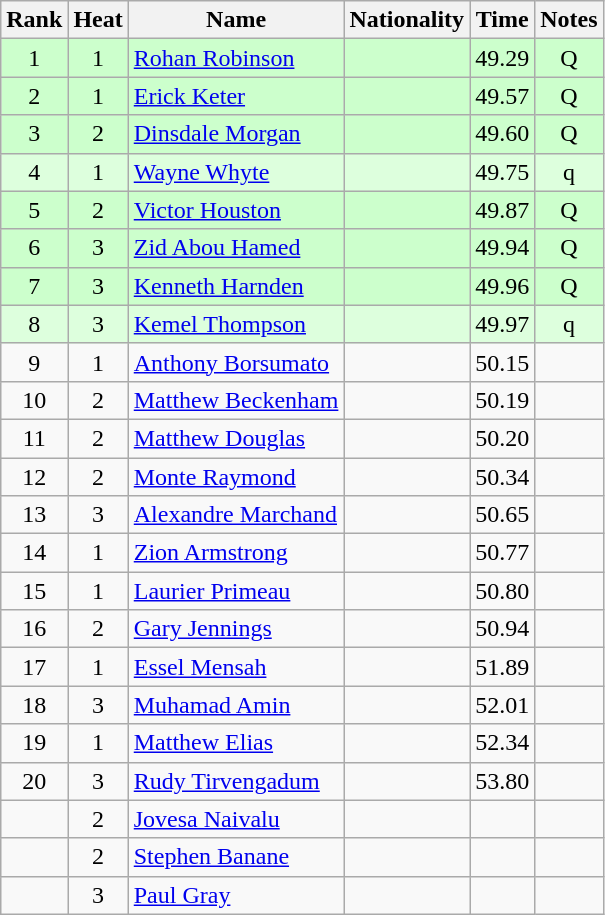<table class="wikitable sortable" style="text-align:center">
<tr>
<th>Rank</th>
<th>Heat</th>
<th>Name</th>
<th>Nationality</th>
<th>Time</th>
<th>Notes</th>
</tr>
<tr bgcolor=ccffcc>
<td>1</td>
<td>1</td>
<td align=left><a href='#'>Rohan Robinson</a></td>
<td align=left></td>
<td>49.29</td>
<td>Q</td>
</tr>
<tr bgcolor=ccffcc>
<td>2</td>
<td>1</td>
<td align=left><a href='#'>Erick Keter</a></td>
<td align=left></td>
<td>49.57</td>
<td>Q</td>
</tr>
<tr bgcolor=ccffcc>
<td>3</td>
<td>2</td>
<td align=left><a href='#'>Dinsdale Morgan</a></td>
<td align=left></td>
<td>49.60</td>
<td>Q</td>
</tr>
<tr bgcolor=ddffdd>
<td>4</td>
<td>1</td>
<td align=left><a href='#'>Wayne Whyte</a></td>
<td align=left></td>
<td>49.75</td>
<td>q</td>
</tr>
<tr bgcolor=ccffcc>
<td>5</td>
<td>2</td>
<td align=left><a href='#'>Victor Houston</a></td>
<td align=left></td>
<td>49.87</td>
<td>Q</td>
</tr>
<tr bgcolor=ccffcc>
<td>6</td>
<td>3</td>
<td align=left><a href='#'>Zid Abou Hamed</a></td>
<td align=left></td>
<td>49.94</td>
<td>Q</td>
</tr>
<tr bgcolor=ccffcc>
<td>7</td>
<td>3</td>
<td align=left><a href='#'>Kenneth Harnden</a></td>
<td align=left></td>
<td>49.96</td>
<td>Q</td>
</tr>
<tr bgcolor=ddffdd>
<td>8</td>
<td>3</td>
<td align=left><a href='#'>Kemel Thompson</a></td>
<td align=left></td>
<td>49.97</td>
<td>q</td>
</tr>
<tr>
<td>9</td>
<td>1</td>
<td align=left><a href='#'>Anthony Borsumato</a></td>
<td align=left></td>
<td>50.15</td>
<td></td>
</tr>
<tr>
<td>10</td>
<td>2</td>
<td align=left><a href='#'>Matthew Beckenham</a></td>
<td align=left></td>
<td>50.19</td>
<td></td>
</tr>
<tr>
<td>11</td>
<td>2</td>
<td align=left><a href='#'>Matthew Douglas</a></td>
<td align=left></td>
<td>50.20</td>
<td></td>
</tr>
<tr>
<td>12</td>
<td>2</td>
<td align=left><a href='#'>Monte Raymond</a></td>
<td align=left></td>
<td>50.34</td>
<td></td>
</tr>
<tr>
<td>13</td>
<td>3</td>
<td align=left><a href='#'>Alexandre Marchand</a></td>
<td align=left></td>
<td>50.65</td>
<td></td>
</tr>
<tr>
<td>14</td>
<td>1</td>
<td align=left><a href='#'>Zion Armstrong</a></td>
<td align=left></td>
<td>50.77</td>
<td></td>
</tr>
<tr>
<td>15</td>
<td>1</td>
<td align=left><a href='#'>Laurier Primeau</a></td>
<td align=left></td>
<td>50.80</td>
<td></td>
</tr>
<tr>
<td>16</td>
<td>2</td>
<td align=left><a href='#'>Gary Jennings</a></td>
<td align=left></td>
<td>50.94</td>
<td></td>
</tr>
<tr>
<td>17</td>
<td>1</td>
<td align=left><a href='#'>Essel Mensah</a></td>
<td align=left></td>
<td>51.89</td>
<td></td>
</tr>
<tr>
<td>18</td>
<td>3</td>
<td align=left><a href='#'>Muhamad Amin</a></td>
<td align=left></td>
<td>52.01</td>
<td></td>
</tr>
<tr>
<td>19</td>
<td>1</td>
<td align=left><a href='#'>Matthew Elias</a></td>
<td align=left></td>
<td>52.34</td>
<td></td>
</tr>
<tr>
<td>20</td>
<td>3</td>
<td align=left><a href='#'>Rudy Tirvengadum</a></td>
<td align=left></td>
<td>53.80</td>
<td></td>
</tr>
<tr>
<td></td>
<td>2</td>
<td align=left><a href='#'>Jovesa Naivalu</a></td>
<td align=left></td>
<td></td>
<td></td>
</tr>
<tr>
<td></td>
<td>2</td>
<td align=left><a href='#'>Stephen Banane</a></td>
<td align=left></td>
<td></td>
<td></td>
</tr>
<tr>
<td></td>
<td>3</td>
<td align=left><a href='#'>Paul Gray</a></td>
<td align=left></td>
<td></td>
<td></td>
</tr>
</table>
